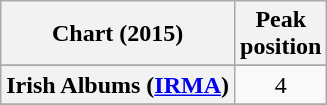<table class="wikitable sortable plainrowheaders" style="text-align:center">
<tr>
<th scope="col">Chart (2015)</th>
<th scope="col">Peak<br>position</th>
</tr>
<tr>
</tr>
<tr>
</tr>
<tr>
</tr>
<tr>
</tr>
<tr>
</tr>
<tr>
</tr>
<tr>
</tr>
<tr>
</tr>
<tr>
</tr>
<tr>
</tr>
<tr>
<th scope="row">Irish Albums (<a href='#'>IRMA</a>)</th>
<td>4</td>
</tr>
<tr>
</tr>
<tr>
</tr>
<tr>
</tr>
<tr>
</tr>
<tr>
</tr>
<tr>
</tr>
<tr>
</tr>
<tr>
</tr>
<tr>
</tr>
</table>
